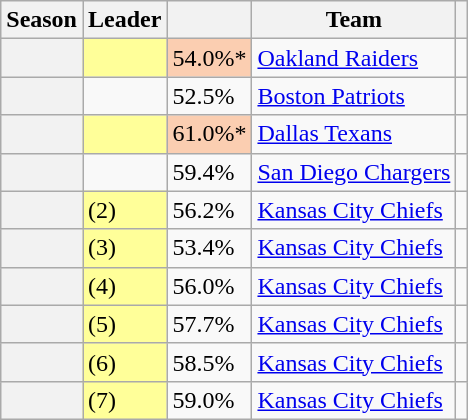<table class="sortable wikitable">
<tr>
<th scope=col>Season</th>
<th scope=col>Leader</th>
<th scope=col></th>
<th scope=col>Team</th>
<th scope=col class= "unsortable"></th>
</tr>
<tr>
<th scope=row></th>
<td style="background:#FFFF99;"></td>
<td style="background-color:#FBCEB1">54.0%*</td>
<td><a href='#'>Oakland Raiders</a></td>
<td></td>
</tr>
<tr>
<th scope=row></th>
<td></td>
<td>52.5%</td>
<td><a href='#'>Boston Patriots</a></td>
<td></td>
</tr>
<tr>
<th scope=row></th>
<td style="background:#FFFF99;"></td>
<td style="background-color:#FBCEB1">61.0%*</td>
<td><a href='#'>Dallas Texans</a></td>
<td></td>
</tr>
<tr>
<th scope=row></th>
<td></td>
<td>59.4%</td>
<td><a href='#'>San Diego Chargers</a></td>
<td></td>
</tr>
<tr>
<th scope=row></th>
<td style="background:#FFFF99;"> (2)</td>
<td>56.2%</td>
<td><a href='#'>Kansas City Chiefs</a></td>
<td></td>
</tr>
<tr>
<th scope=row></th>
<td style="background:#FFFF99;"> (3)</td>
<td>53.4%</td>
<td><a href='#'>Kansas City Chiefs</a></td>
<td></td>
</tr>
<tr>
<th scope=row></th>
<td style="background:#FFFF99;"> (4)</td>
<td>56.0%</td>
<td><a href='#'>Kansas City Chiefs</a></td>
<td></td>
</tr>
<tr>
<th scope=row></th>
<td style="background:#FFFF99;"> (5)</td>
<td>57.7%</td>
<td><a href='#'>Kansas City Chiefs</a></td>
<td></td>
</tr>
<tr>
<th scope=row></th>
<td style="background:#FFFF99;"> (6)</td>
<td>58.5%</td>
<td><a href='#'>Kansas City Chiefs</a></td>
<td></td>
</tr>
<tr>
<th scope=row></th>
<td style="background:#FFFF99;"> (7)</td>
<td>59.0%</td>
<td><a href='#'>Kansas City Chiefs</a></td>
<td></td>
</tr>
</table>
